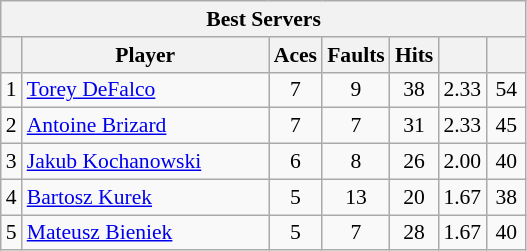<table class="wikitable sortable" style=font-size:90%>
<tr>
<th colspan=7>Best Servers</th>
</tr>
<tr>
<th></th>
<th width=158>Player</th>
<th width=20>Aces</th>
<th width=20>Faults</th>
<th width=20>Hits</th>
<th width=20></th>
<th width=20></th>
</tr>
<tr>
<td>1</td>
<td> <a href='#'>Torey DeFalco</a></td>
<td align=center>7</td>
<td align=center>9</td>
<td align=center>38</td>
<td align=center>2.33</td>
<td align=center>54</td>
</tr>
<tr>
<td>2</td>
<td> <a href='#'>Antoine Brizard</a></td>
<td align=center>7</td>
<td align=center>7</td>
<td align=center>31</td>
<td align=center>2.33</td>
<td align=center>45</td>
</tr>
<tr>
<td>3</td>
<td> <a href='#'>Jakub Kochanowski</a></td>
<td align=center>6</td>
<td align=center>8</td>
<td align=center>26</td>
<td align=center>2.00</td>
<td align=center>40</td>
</tr>
<tr>
<td>4</td>
<td> <a href='#'>Bartosz Kurek</a></td>
<td align=center>5</td>
<td align=center>13</td>
<td align=center>20</td>
<td align=center>1.67</td>
<td align=center>38</td>
</tr>
<tr>
<td>5</td>
<td> <a href='#'>Mateusz Bieniek</a></td>
<td align=center>5</td>
<td align=center>7</td>
<td align=center>28</td>
<td align=center>1.67</td>
<td align=center>40</td>
</tr>
</table>
